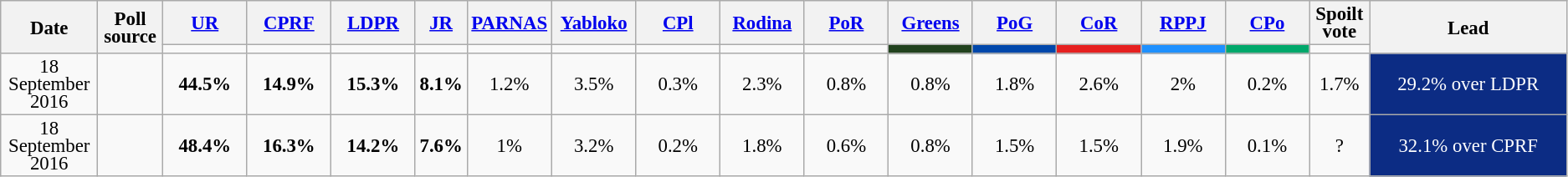<table class=wikitable style="font-size:95%; line-height:14px; text-align:center">
<tr>
<th rowspan=2>Date</th>
<th rowspan=2>Poll source</th>
<th style=width:60px><a href='#'>UR</a></th>
<th style=width:60px><a href='#'>CPRF</a></th>
<th style=width:60px><a href='#'>LDPR</a></th>
<th =width:60px><a href='#'>JR</a></th>
<th style=width:60px><a href='#'>PARNAS</a></th>
<th style=width:60px><a href='#'>Yabloko</a></th>
<th style=width:60px><a href='#'>CPl</a></th>
<th style=width:60px><a href='#'>Rodina</a></th>
<th style=width:60px><a href='#'>PoR</a></th>
<th style=width:60px><a href='#'>Greens</a></th>
<th style=width:60px><a href='#'>PoG</a></th>
<th style=width:60px><a href='#'>CoR</a></th>
<th style=width:60px><a href='#'>RPPJ</a></th>
<th style=width:60px><a href='#'>CPo</a></th>
<th>Spoilt vote</th>
<th style="width:150px;" rowspan="2">Lead</th>
</tr>
<tr>
<td bgcolor=></td>
<td bgcolor=></td>
<td bgcolor=></td>
<td bgcolor=></td>
<td bgcolor=></td>
<td bgcolor=></td>
<td bgcolor=></td>
<td bgcolor=></td>
<td bgcolor=></td>
<td style="background:#21421e;"></td>
<td style="background:#0047ab;"></td>
<td style="background:#e62020;"></td>
<td style="background:#1e90ff;"></td>
<td style="background:#00a86b;"></td>
<td></td>
</tr>
<tr>
<td>18 September 2016</td>
<td></td>
<td><strong>44.5%</strong></td>
<td><strong>14.9%</strong></td>
<td><strong>15.3%</strong></td>
<td><strong>8.1%</strong></td>
<td>1.2%</td>
<td>3.5%</td>
<td>0.3%</td>
<td>2.3%</td>
<td>0.8%</td>
<td>0.8%</td>
<td>1.8%</td>
<td>2.6%</td>
<td>2%</td>
<td>0.2%</td>
<td>1.7%</td>
<td style="background:#0C2C84; color:white;">29.2% over LDPR</td>
</tr>
<tr>
<td>18 September 2016</td>
<td></td>
<td><strong>48.4%</strong></td>
<td><strong>16.3%</strong></td>
<td><strong>14.2%</strong></td>
<td><strong>7.6%</strong></td>
<td>1%</td>
<td>3.2%</td>
<td>0.2%</td>
<td>1.8%</td>
<td>0.6%</td>
<td>0.8%</td>
<td>1.5%</td>
<td>1.5%</td>
<td>1.9%</td>
<td>0.1%</td>
<td>?</td>
<td style="background:#0C2C84; color:white;">32.1% over CPRF</td>
</tr>
</table>
